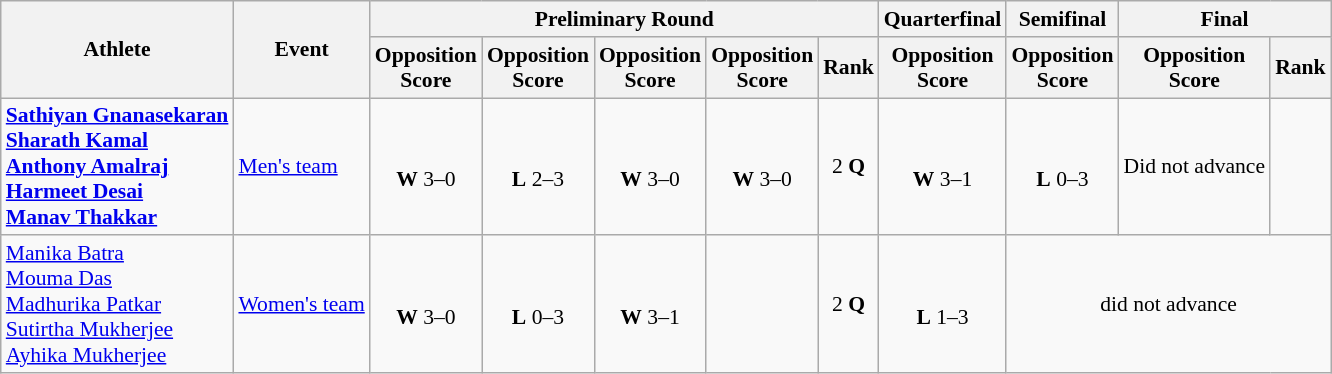<table class=wikitable style=font-size:90%;text-align:center>
<tr>
<th rowspan="2">Athlete</th>
<th rowspan="2">Event</th>
<th colspan="5">Preliminary Round</th>
<th>Quarterfinal</th>
<th>Semifinal</th>
<th colspan="2">Final</th>
</tr>
<tr>
<th>Opposition<br>Score</th>
<th>Opposition<br>Score</th>
<th>Opposition<br>Score</th>
<th>Opposition<br>Score</th>
<th>Rank</th>
<th>Opposition<br>Score</th>
<th>Opposition<br>Score</th>
<th>Opposition<br>Score</th>
<th>Rank</th>
</tr>
<tr>
<td align=left><strong><a href='#'>Sathiyan Gnanasekaran</a><br><a href='#'>Sharath Kamal</a><br><a href='#'>Anthony Amalraj</a><br><a href='#'>Harmeet Desai</a><br><a href='#'>Manav Thakkar</a></strong></td>
<td align=left><a href='#'>Men's team</a></td>
<td><br><strong>W</strong> 3–0</td>
<td><br><strong>L</strong> 2–3</td>
<td><br><strong>W</strong> 3–0</td>
<td><br><strong>W</strong> 3–0</td>
<td>2 <strong>Q</strong></td>
<td><br><strong>W</strong> 3–1</td>
<td><br><strong>L</strong> 0–3</td>
<td>Did not advance</td>
<td></td>
</tr>
<tr>
<td align=left><a href='#'>Manika Batra</a><br><a href='#'>Mouma Das</a><br><a href='#'>Madhurika Patkar</a><br><a href='#'>Sutirtha Mukherjee</a><br><a href='#'>Ayhika Mukherjee</a></td>
<td align=left><a href='#'>Women's team</a></td>
<td><br><strong>W</strong> 3–0</td>
<td><br><strong>L</strong>  0–3</td>
<td><br><strong>W</strong> 3–1</td>
<td></td>
<td>2 <strong>Q</strong></td>
<td><br><strong>L</strong> 1–3</td>
<td colspan="3">did not advance</td>
</tr>
</table>
